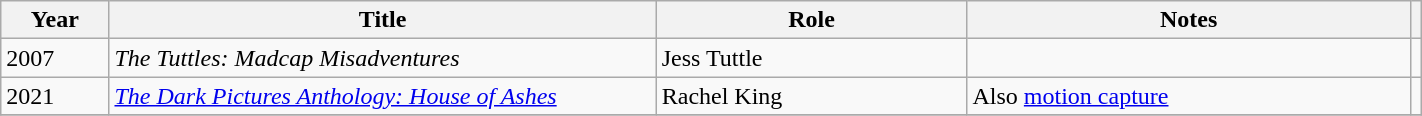<table class="wikitable sortable" width=75%>
<tr>
<th scope="col" style="width: 5em;">Year</th>
<th scope="col" style="width: 30em;">Title</th>
<th scope="col" style="width: 17em;">Role</th>
<th scope="col" style="width: 25em;" class="unsortable">Notes</th>
<th scope="col" class="unsortable"></th>
</tr>
<tr>
<td>2007</td>
<td><em>The Tuttles: Madcap Misadventures</em></td>
<td>Jess Tuttle</td>
<td></td>
<td></td>
</tr>
<tr>
<td>2021</td>
<td><em><a href='#'>The Dark Pictures Anthology: House of Ashes</a></em></td>
<td>Rachel King</td>
<td>Also <a href='#'>motion capture</a></td>
<td></td>
</tr>
<tr>
</tr>
</table>
